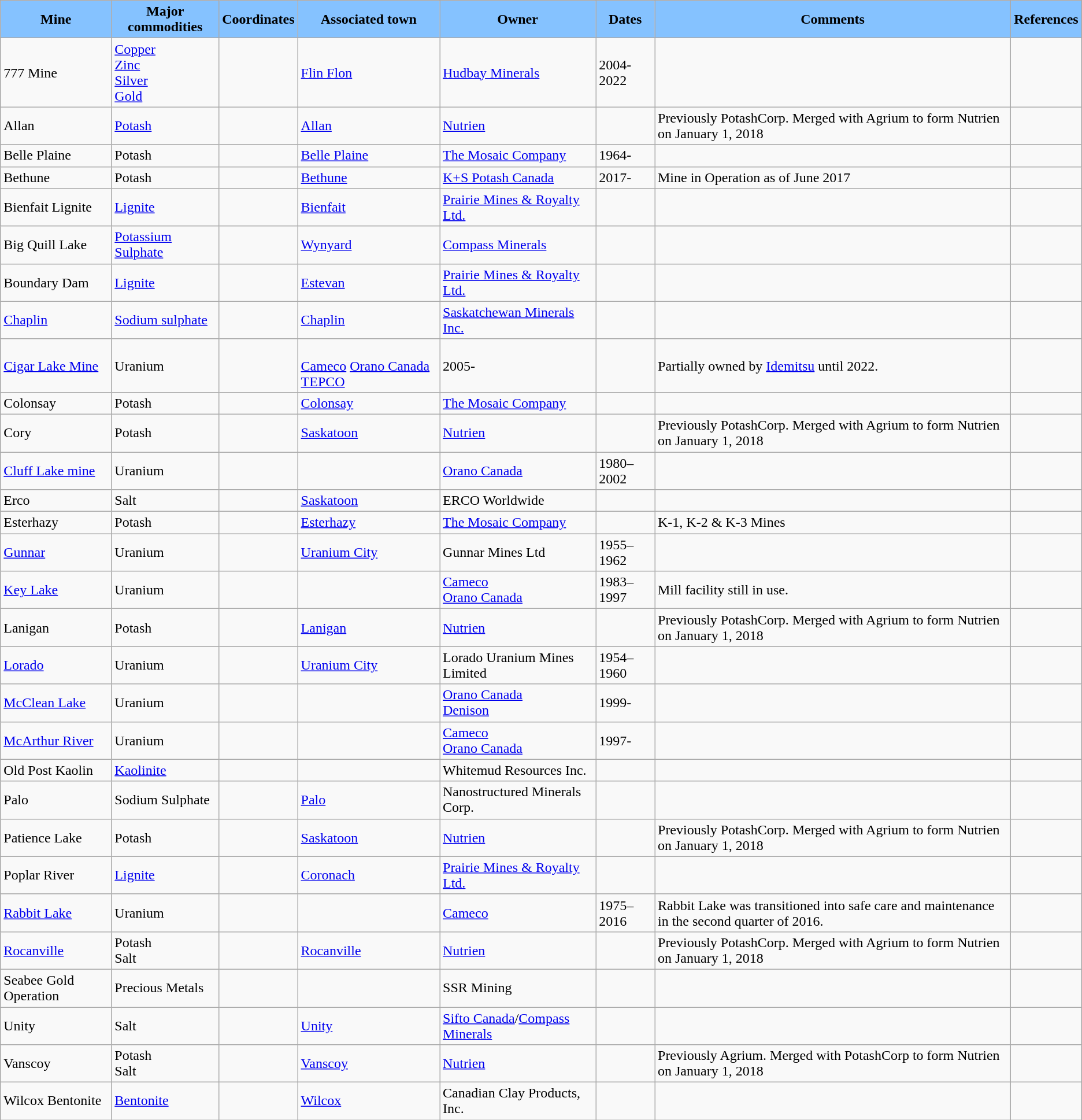<table class="sortable wikitable">
<tr>
<th style="background-color:#85C2FF" align="center"><strong>Mine</strong></th>
<th style="background-color:#85C2FF" align="center"><strong>Major commodities</strong></th>
<th style="background-color:#85C2FF" align="center" class="unsortable"><strong>Coordinates</strong></th>
<th style="background-color:#85C2FF" align="center"><strong>Associated town</strong></th>
<th style="background-color:#85C2FF" align="center"><strong>Owner</strong></th>
<th style="background-color:#85C2FF" align="center"><strong>Dates</strong></th>
<th style="background-color:#85C2FF" align="center" class="unsortable"><strong>Comments</strong></th>
<th style="background-color:#85C2FF" align="center" class="unsortable"><strong>References</strong></th>
</tr>
<tr>
<td>777 Mine</td>
<td><a href='#'>Copper</a><br><a href='#'>Zinc</a><br><a href='#'>Silver</a><br><a href='#'>Gold</a></td>
<td></td>
<td><a href='#'>Flin Flon</a></td>
<td><a href='#'>Hudbay Minerals</a></td>
<td>2004-2022</td>
<td></td>
<td></td>
</tr>
<tr>
<td>Allan</td>
<td><a href='#'>Potash</a></td>
<td></td>
<td><a href='#'>Allan</a></td>
<td><a href='#'>Nutrien</a></td>
<td></td>
<td>Previously PotashCorp. Merged with Agrium to form Nutrien on January 1, 2018</td>
<td></td>
</tr>
<tr>
<td>Belle Plaine</td>
<td>Potash</td>
<td></td>
<td><a href='#'>Belle Plaine</a></td>
<td><a href='#'>The Mosaic Company</a></td>
<td>1964-</td>
<td></td>
<td></td>
</tr>
<tr>
<td>Bethune</td>
<td>Potash</td>
<td></td>
<td><a href='#'>Bethune</a></td>
<td><a href='#'>K+S Potash Canada</a></td>
<td>2017-</td>
<td>Mine in Operation as of June 2017</td>
<td></td>
</tr>
<tr>
<td>Bienfait Lignite</td>
<td><a href='#'>Lignite</a></td>
<td></td>
<td><a href='#'>Bienfait</a></td>
<td><a href='#'>Prairie Mines & Royalty Ltd.</a></td>
<td></td>
<td></td>
<td></td>
</tr>
<tr>
<td>Big Quill Lake</td>
<td><a href='#'>Potassium Sulphate</a></td>
<td></td>
<td><a href='#'>Wynyard</a></td>
<td><a href='#'>Compass Minerals</a></td>
<td></td>
<td></td>
<td></td>
</tr>
<tr>
<td>Boundary Dam</td>
<td><a href='#'>Lignite</a></td>
<td></td>
<td><a href='#'>Estevan</a></td>
<td><a href='#'>Prairie Mines & Royalty Ltd.</a></td>
<td></td>
<td></td>
<td></td>
</tr>
<tr>
<td><a href='#'>Chaplin</a></td>
<td><a href='#'>Sodium sulphate</a></td>
<td></td>
<td><a href='#'>Chaplin</a></td>
<td><a href='#'>Saskatchewan Minerals Inc.</a></td>
<td></td>
<td></td>
<td></td>
</tr>
<tr>
<td><a href='#'>Cigar Lake Mine</a></td>
<td>Uranium</td>
<td></td>
<td><br><a href='#'>Cameco</a> 
<a href='#'>Orano Canada</a>
<a href='#'>TEPCO</a></td>
<td>2005-</td>
<td></td>
<td>Partially owned by <a href='#'>Idemitsu</a> until 2022.</td>
<td></td>
</tr>
<tr>
<td>Colonsay</td>
<td>Potash</td>
<td></td>
<td><a href='#'>Colonsay</a></td>
<td><a href='#'>The Mosaic Company</a></td>
<td></td>
<td></td>
<td></td>
</tr>
<tr>
<td>Cory</td>
<td>Potash</td>
<td></td>
<td><a href='#'>Saskatoon</a></td>
<td><a href='#'>Nutrien</a></td>
<td></td>
<td>Previously PotashCorp. Merged with Agrium to form Nutrien on January 1, 2018</td>
<td></td>
</tr>
<tr>
<td><a href='#'>Cluff Lake mine</a></td>
<td>Uranium</td>
<td></td>
<td></td>
<td><a href='#'>Orano Canada</a></td>
<td>1980–2002</td>
<td></td>
<td></td>
</tr>
<tr>
<td>Erco</td>
<td>Salt</td>
<td></td>
<td><a href='#'>Saskatoon</a></td>
<td>ERCO Worldwide</td>
<td></td>
<td></td>
<td></td>
</tr>
<tr>
<td>Esterhazy</td>
<td>Potash</td>
<td></td>
<td><a href='#'>Esterhazy</a></td>
<td><a href='#'>The Mosaic Company</a></td>
<td></td>
<td>K-1, K-2 & K-3 Mines</td>
<td></td>
</tr>
<tr>
<td><a href='#'>Gunnar</a></td>
<td>Uranium</td>
<td></td>
<td><a href='#'>Uranium City</a></td>
<td>Gunnar Mines Ltd</td>
<td>1955–1962</td>
<td></td>
<td></td>
</tr>
<tr>
<td><a href='#'>Key Lake</a></td>
<td>Uranium</td>
<td></td>
<td></td>
<td><a href='#'>Cameco</a><br><a href='#'>Orano Canada</a></td>
<td>1983–1997</td>
<td>Mill facility still in use.</td>
<td></td>
</tr>
<tr>
<td>Lanigan</td>
<td>Potash</td>
<td></td>
<td><a href='#'>Lanigan</a></td>
<td><a href='#'>Nutrien</a></td>
<td></td>
<td>Previously PotashCorp. Merged with Agrium to form Nutrien on January 1, 2018</td>
<td></td>
</tr>
<tr>
<td><a href='#'>Lorado</a></td>
<td>Uranium</td>
<td></td>
<td><a href='#'>Uranium City</a></td>
<td>Lorado Uranium Mines Limited</td>
<td>1954–1960</td>
<td></td>
<td></td>
</tr>
<tr>
<td><a href='#'>McClean Lake</a></td>
<td>Uranium</td>
<td></td>
<td></td>
<td><a href='#'>Orano Canada</a><br><a href='#'>Denison</a></td>
<td>1999-</td>
<td></td>
<td></td>
</tr>
<tr>
<td><a href='#'>McArthur River</a></td>
<td>Uranium</td>
<td></td>
<td></td>
<td><a href='#'>Cameco</a><br><a href='#'>Orano Canada</a></td>
<td>1997-</td>
<td></td>
<td></td>
</tr>
<tr>
<td>Old Post Kaolin</td>
<td><a href='#'>Kaolinite</a></td>
<td></td>
<td></td>
<td>Whitemud Resources Inc.</td>
<td></td>
<td></td>
<td></td>
</tr>
<tr>
<td>Palo</td>
<td>Sodium Sulphate</td>
<td></td>
<td><a href='#'>Palo</a></td>
<td>Nanostructured Minerals Corp.</td>
<td></td>
<td></td>
<td></td>
</tr>
<tr>
<td>Patience Lake</td>
<td>Potash</td>
<td></td>
<td><a href='#'>Saskatoon</a></td>
<td><a href='#'>Nutrien</a></td>
<td></td>
<td>Previously PotashCorp. Merged with Agrium to form Nutrien on January 1, 2018</td>
<td></td>
</tr>
<tr>
<td>Poplar River</td>
<td><a href='#'>Lignite</a></td>
<td></td>
<td><a href='#'>Coronach</a></td>
<td><a href='#'>Prairie Mines & Royalty Ltd.</a></td>
<td></td>
<td></td>
<td></td>
</tr>
<tr>
<td><a href='#'>Rabbit Lake</a></td>
<td>Uranium</td>
<td></td>
<td></td>
<td><a href='#'>Cameco</a></td>
<td>1975–2016</td>
<td>Rabbit Lake was transitioned into safe care and maintenance in the second quarter of 2016.</td>
<td></td>
</tr>
<tr>
<td><a href='#'>Rocanville</a></td>
<td>Potash <br>Salt</td>
<td></td>
<td><a href='#'>Rocanville</a></td>
<td><a href='#'>Nutrien</a></td>
<td></td>
<td>Previously PotashCorp. Merged with Agrium to form Nutrien on January 1, 2018</td>
<td></td>
</tr>
<tr>
<td>Seabee Gold Operation</td>
<td>Precious Metals</td>
<td></td>
<td></td>
<td>SSR Mining</td>
<td></td>
<td></td>
<td></td>
</tr>
<tr>
<td>Unity</td>
<td>Salt</td>
<td></td>
<td><a href='#'>Unity</a></td>
<td><a href='#'>Sifto Canada</a>/<a href='#'>Compass Minerals</a></td>
<td></td>
<td></td>
<td></td>
</tr>
<tr>
<td>Vanscoy</td>
<td>Potash <br>Salt</td>
<td></td>
<td><a href='#'>Vanscoy</a></td>
<td><a href='#'>Nutrien</a></td>
<td></td>
<td>Previously Agrium. Merged with PotashCorp to form Nutrien on January 1, 2018</td>
<td></td>
</tr>
<tr>
<td>Wilcox Bentonite</td>
<td><a href='#'>Bentonite</a></td>
<td></td>
<td><a href='#'>Wilcox</a></td>
<td>Canadian Clay Products, Inc.</td>
<td></td>
<td></td>
<td></td>
</tr>
</table>
